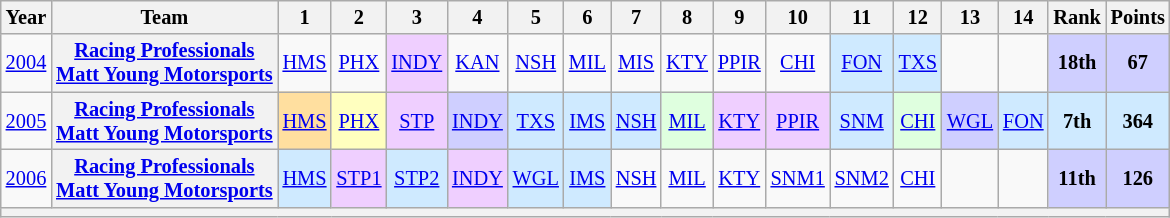<table class="wikitable" style="text-align:center; font-size:85%">
<tr>
<th>Year</th>
<th>Team</th>
<th>1</th>
<th>2</th>
<th>3</th>
<th>4</th>
<th>5</th>
<th>6</th>
<th>7</th>
<th>8</th>
<th>9</th>
<th>10</th>
<th>11</th>
<th>12</th>
<th>13</th>
<th>14</th>
<th>Rank</th>
<th>Points</th>
</tr>
<tr>
<td><a href='#'>2004</a></td>
<th nowrap><a href='#'>Racing Professionals</a><br><a href='#'>Matt Young Motorsports</a></th>
<td><a href='#'>HMS</a></td>
<td><a href='#'>PHX</a></td>
<td style="background:#EFCFFF;"><a href='#'>INDY</a><br></td>
<td><a href='#'>KAN</a></td>
<td><a href='#'>NSH</a></td>
<td><a href='#'>MIL</a></td>
<td><a href='#'>MIS</a></td>
<td><a href='#'>KTY</a></td>
<td><a href='#'>PPIR</a></td>
<td><a href='#'>CHI</a></td>
<td style="background:#CFEAFF;"><a href='#'>FON</a><br></td>
<td style="background:#CFEAFF;"><a href='#'>TXS</a><br></td>
<td></td>
<td></td>
<td style="background:#CFCFFF;"><strong>18th</strong></td>
<td style="background:#CFCFFF;"><strong>67</strong></td>
</tr>
<tr>
<td><a href='#'>2005</a></td>
<th nowrap><a href='#'>Racing Professionals</a><br><a href='#'>Matt Young Motorsports</a></th>
<td style="background:#FFDF9F;"><a href='#'>HMS</a><br></td>
<td style="background:#FFFFBF;"><a href='#'>PHX</a><br></td>
<td style="background:#EFCFFF;"><a href='#'>STP</a><br></td>
<td style="background:#CFCFFF;"><a href='#'>INDY</a><br></td>
<td style="background:#CFEAFF;"><a href='#'>TXS</a><br></td>
<td style="background:#CFEAFF;"><a href='#'>IMS</a><br></td>
<td style="background:#CFEAFF;"><a href='#'>NSH</a><br></td>
<td style="background:#DFFFDF;"><a href='#'>MIL</a><br></td>
<td style="background:#EFCFFF;"><a href='#'>KTY</a><br></td>
<td style="background:#EFCFFF;"><a href='#'>PPIR</a><br></td>
<td style="background:#CFEAFF;"><a href='#'>SNM</a><br></td>
<td style="background:#DFFFDF;"><a href='#'>CHI</a><br></td>
<td style="background:#CFCFFF;"><a href='#'>WGL</a><br></td>
<td style="background:#CFEAFF;"><a href='#'>FON</a><br></td>
<td style="background:#CFEAFF;"><strong>7th</strong></td>
<td style="background:#CFEAFF;"><strong>364</strong></td>
</tr>
<tr>
<td><a href='#'>2006</a></td>
<th nowrap><a href='#'>Racing Professionals</a><br><a href='#'>Matt Young Motorsports</a></th>
<td style="background:#CFEAFF;"><a href='#'>HMS</a><br></td>
<td style="background:#EFCFFF;"><a href='#'>STP1</a><br></td>
<td style="background:#CFEAFF;"><a href='#'>STP2</a><br></td>
<td style="background:#EFCFFF;"><a href='#'>INDY</a><br></td>
<td style="background:#CFEAFF;"><a href='#'>WGL</a><br></td>
<td style="background:#CFEAFF;"><a href='#'>IMS</a><br></td>
<td><a href='#'>NSH</a></td>
<td><a href='#'>MIL</a></td>
<td><a href='#'>KTY</a></td>
<td><a href='#'>SNM1</a></td>
<td><a href='#'>SNM2</a></td>
<td><a href='#'>CHI</a></td>
<td></td>
<td></td>
<td style="background:#CFCFFF;"><strong>11th</strong></td>
<td style="background:#CFCFFF;"><strong>126</strong></td>
</tr>
<tr>
<th colspan="18"></th>
</tr>
</table>
